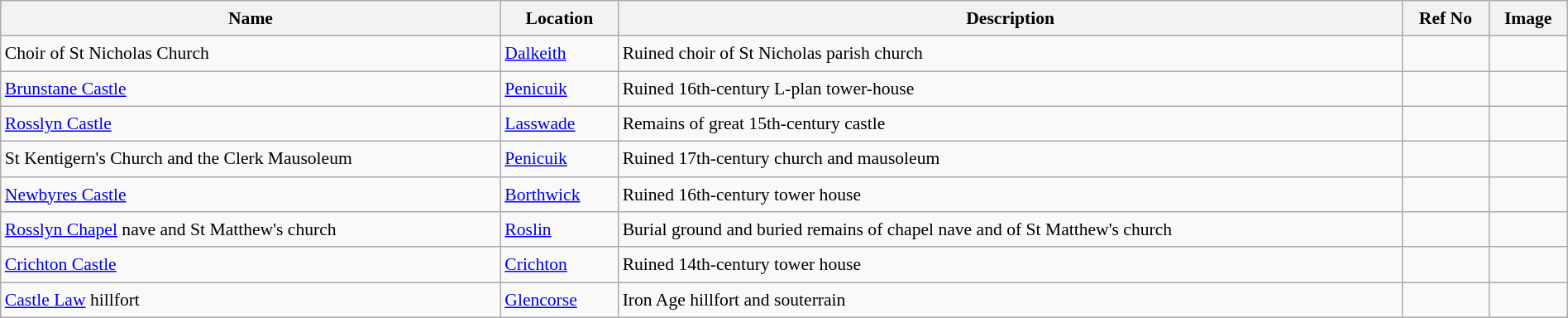<table class="wikitable sortable" style="font-size: 90%;width:100%;border:0px;text-align:left;line-height:150%;">
<tr>
<th>Name</th>
<th>Location</th>
<th class="unsortable">Description</th>
<th>Ref No</th>
<th class="unsortable">Image</th>
</tr>
<tr>
<td>Choir of St Nicholas Church</td>
<td><a href='#'>Dalkeith</a></td>
<td>Ruined choir of St Nicholas parish church</td>
<td></td>
<td></td>
</tr>
<tr>
<td><a href='#'>Brunstane Castle</a></td>
<td><a href='#'>Penicuik</a></td>
<td>Ruined 16th-century L-plan tower-house</td>
<td></td>
<td></td>
</tr>
<tr>
<td><a href='#'>Rosslyn Castle</a></td>
<td><a href='#'>Lasswade</a></td>
<td>Remains of great 15th-century castle</td>
<td></td>
<td></td>
</tr>
<tr>
<td>St Kentigern's Church and the Clerk Mausoleum</td>
<td><a href='#'>Penicuik</a></td>
<td>Ruined 17th-century church and mausoleum</td>
<td></td>
<td></td>
</tr>
<tr>
<td><a href='#'>Newbyres Castle</a></td>
<td><a href='#'>Borthwick</a></td>
<td>Ruined 16th-century tower house</td>
<td></td>
<td></td>
</tr>
<tr>
<td><a href='#'>Rosslyn Chapel</a> nave and St Matthew's church</td>
<td><a href='#'>Roslin</a></td>
<td>Burial ground and buried remains of chapel nave and of St Matthew's church</td>
<td></td>
<td></td>
</tr>
<tr>
<td><a href='#'>Crichton Castle</a></td>
<td><a href='#'>Crichton</a></td>
<td>Ruined 14th-century tower house</td>
<td></td>
<td></td>
</tr>
<tr>
<td><a href='#'>Castle Law</a> hillfort</td>
<td><a href='#'>Glencorse</a></td>
<td>Iron Age hillfort and souterrain</td>
<td></td>
<td></td>
</tr>
<tr>
</tr>
</table>
